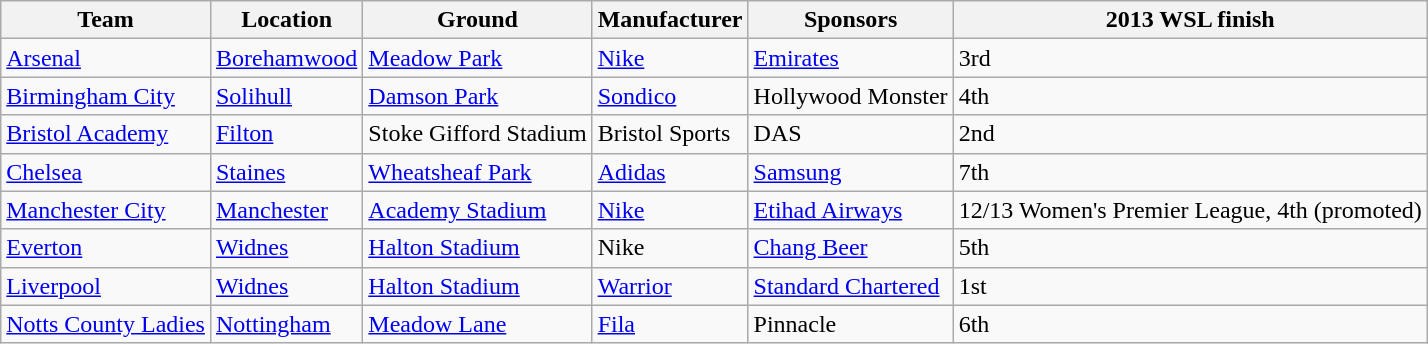<table class="wikitable sortable">
<tr>
<th>Team</th>
<th>Location</th>
<th>Ground</th>
<th>Manufacturer</th>
<th>Sponsors</th>
<th>2013 WSL finish</th>
</tr>
<tr>
<td><a href='#'>Arsenal</a></td>
<td><a href='#'>Borehamwood</a></td>
<td><a href='#'>Meadow Park</a></td>
<td><a href='#'>Nike</a></td>
<td><a href='#'>Emirates</a></td>
<td>3rd</td>
</tr>
<tr>
<td><a href='#'>Birmingham City</a></td>
<td><a href='#'>Solihull</a></td>
<td><a href='#'>Damson Park</a></td>
<td><a href='#'>Sondico</a></td>
<td>Hollywood Monster</td>
<td>4th</td>
</tr>
<tr>
<td><a href='#'>Bristol Academy</a></td>
<td><a href='#'>Filton</a></td>
<td>Stoke Gifford Stadium</td>
<td>Bristol Sports</td>
<td>DAS</td>
<td>2nd</td>
</tr>
<tr>
<td><a href='#'>Chelsea</a></td>
<td><a href='#'>Staines</a></td>
<td><a href='#'>Wheatsheaf Park</a></td>
<td><a href='#'>Adidas</a></td>
<td><a href='#'>Samsung</a></td>
<td>7th</td>
</tr>
<tr>
<td><a href='#'>Manchester City</a></td>
<td><a href='#'>Manchester</a></td>
<td><a href='#'>Academy Stadium</a></td>
<td><a href='#'>Nike</a></td>
<td><a href='#'>Etihad Airways</a></td>
<td>12/13 Women's Premier League, 4th (promoted)</td>
</tr>
<tr>
<td><a href='#'>Everton</a></td>
<td><a href='#'>Widnes</a></td>
<td><a href='#'>Halton Stadium</a></td>
<td>Nike</td>
<td><a href='#'>Chang Beer</a></td>
<td>5th</td>
</tr>
<tr>
<td><a href='#'>Liverpool</a></td>
<td><a href='#'>Widnes</a></td>
<td><a href='#'>Halton Stadium</a></td>
<td><a href='#'>Warrior</a></td>
<td><a href='#'>Standard Chartered</a></td>
<td>1st</td>
</tr>
<tr>
<td><a href='#'>Notts County Ladies</a></td>
<td><a href='#'>Nottingham</a></td>
<td><a href='#'>Meadow Lane</a></td>
<td><a href='#'>Fila</a></td>
<td>Pinnacle</td>
<td>6th</td>
</tr>
</table>
